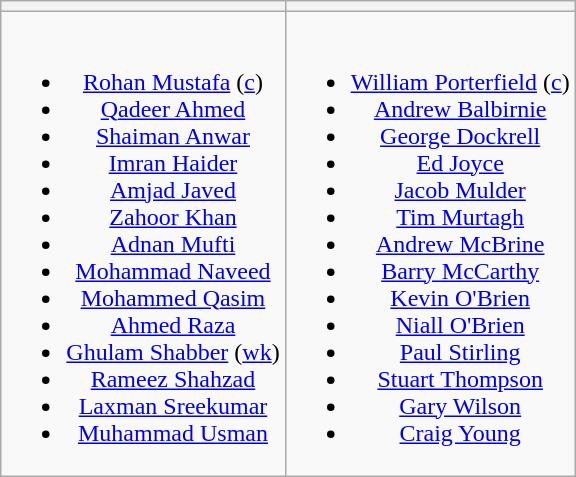<table class="wikitable" style="text-align:center; margin:auto">
<tr>
<th></th>
<th></th>
</tr>
<tr style="vertical-align:top">
<td><br><ul><li><a href='#'>Rohan Mustafa</a> (<a href='#'>c</a>)</li><li><a href='#'>Qadeer Ahmed</a></li><li><a href='#'>Shaiman Anwar</a></li><li><a href='#'>Imran Haider</a></li><li><a href='#'>Amjad Javed</a></li><li><a href='#'>Zahoor Khan</a></li><li><a href='#'>Adnan Mufti</a></li><li><a href='#'>Mohammad Naveed</a></li><li><a href='#'>Mohammed Qasim</a></li><li><a href='#'>Ahmed Raza</a></li><li><a href='#'>Ghulam Shabber</a> (<a href='#'>wk</a>)</li><li><a href='#'>Rameez Shahzad</a></li><li><a href='#'>Laxman Sreekumar</a></li><li><a href='#'>Muhammad Usman</a></li></ul></td>
<td><br><ul><li><a href='#'>William Porterfield</a> (<a href='#'>c</a>)</li><li><a href='#'>Andrew Balbirnie</a></li><li><a href='#'>George Dockrell</a></li><li><a href='#'>Ed Joyce</a></li><li><a href='#'>Jacob Mulder</a></li><li><a href='#'>Tim Murtagh</a></li><li><a href='#'>Andrew McBrine</a></li><li><a href='#'>Barry McCarthy</a></li><li><a href='#'>Kevin O'Brien</a></li><li><a href='#'>Niall O'Brien</a></li><li><a href='#'>Paul Stirling</a></li><li><a href='#'>Stuart Thompson</a></li><li><a href='#'>Gary Wilson</a></li><li><a href='#'>Craig Young</a></li></ul></td>
</tr>
</table>
